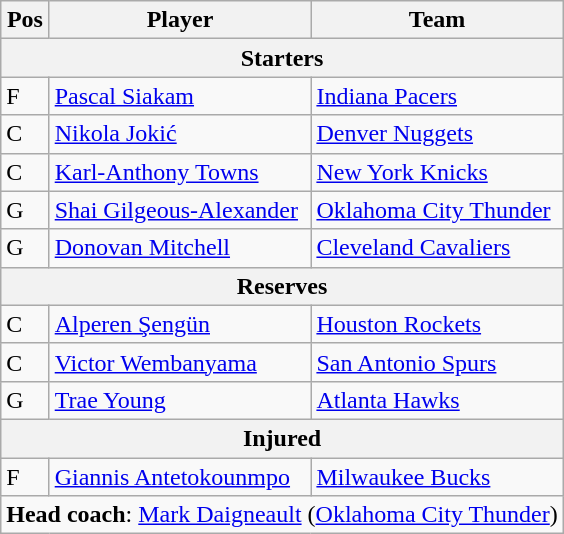<table class="wikitable">
<tr>
<th>Pos</th>
<th>Player</th>
<th>Team</th>
</tr>
<tr>
<th scope="col" colspan="4">Starters</th>
</tr>
<tr>
<td>F</td>
<td><a href='#'>Pascal Siakam</a></td>
<td><a href='#'>Indiana Pacers</a></td>
</tr>
<tr>
<td>C</td>
<td><a href='#'>Nikola Jokić</a></td>
<td><a href='#'>Denver Nuggets</a></td>
</tr>
<tr>
<td>C</td>
<td><a href='#'>Karl-Anthony Towns</a></td>
<td><a href='#'>New York Knicks</a></td>
</tr>
<tr>
<td>G</td>
<td><a href='#'>Shai Gilgeous-Alexander</a></td>
<td><a href='#'>Oklahoma City Thunder</a></td>
</tr>
<tr>
<td>G</td>
<td><a href='#'>Donovan Mitchell</a></td>
<td><a href='#'>Cleveland Cavaliers</a></td>
</tr>
<tr>
<th scope="col" colspan="4">Reserves</th>
</tr>
<tr>
<td>C</td>
<td><a href='#'>Alperen Şengün</a></td>
<td><a href='#'>Houston Rockets</a></td>
</tr>
<tr>
<td>C</td>
<td><a href='#'>Victor Wembanyama</a></td>
<td><a href='#'>San Antonio Spurs</a></td>
</tr>
<tr>
<td>G</td>
<td><a href='#'>Trae Young</a></td>
<td><a href='#'>Atlanta Hawks</a></td>
</tr>
<tr>
<th scope="col" colspan="4">Injured</th>
</tr>
<tr>
<td>F</td>
<td><a href='#'>Giannis Antetokounmpo</a></td>
<td><a href='#'>Milwaukee Bucks</a></td>
</tr>
<tr>
<td colspan="3"><strong>Head coach</strong>: <a href='#'>Mark Daigneault</a> (<a href='#'>Oklahoma City Thunder</a>)</td>
</tr>
</table>
